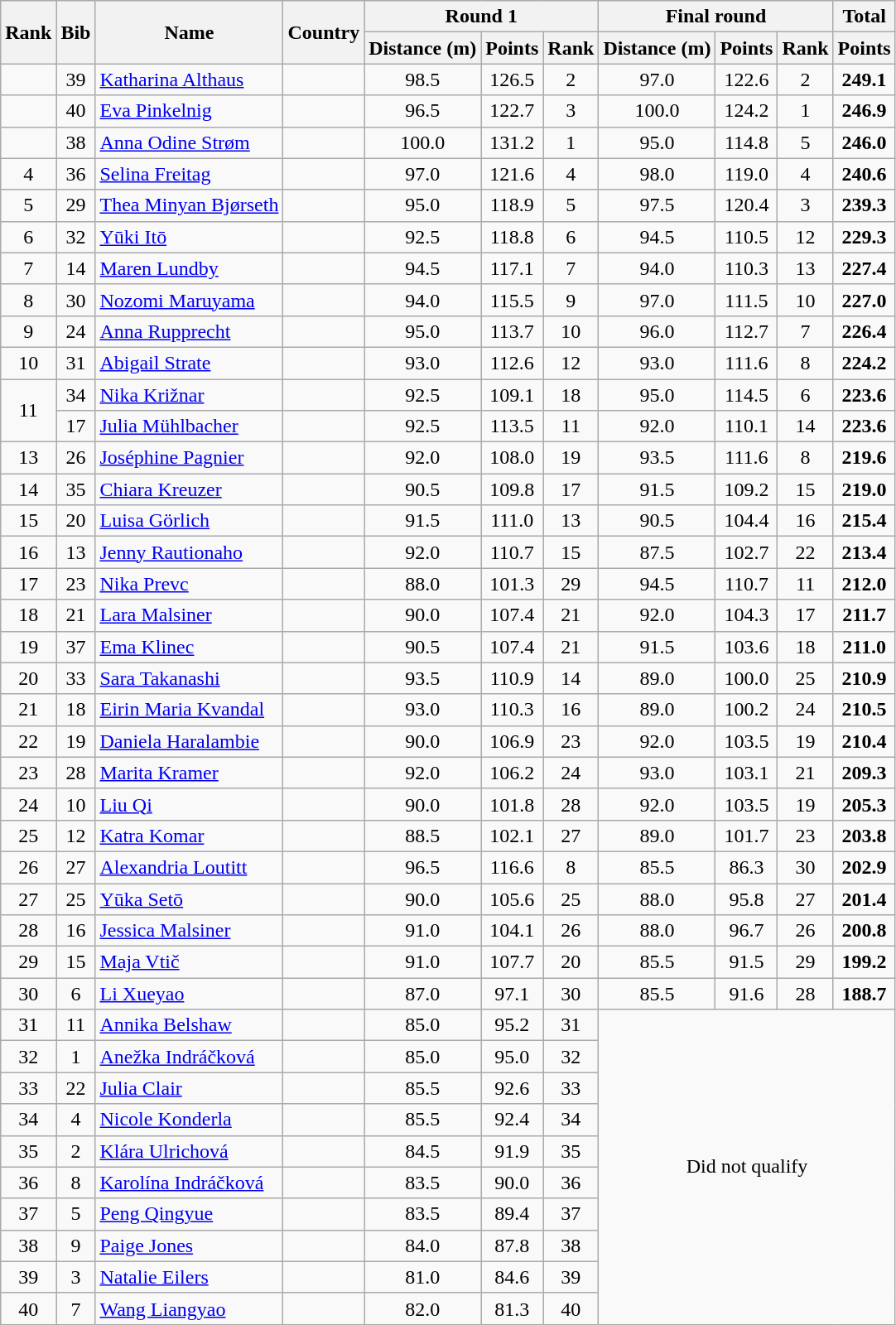<table class="wikitable sortable" style="text-align:center">
<tr>
<th rowspan=2>Rank</th>
<th rowspan=2>Bib</th>
<th rowspan=2>Name</th>
<th rowspan=2>Country</th>
<th colspan=3>Round 1</th>
<th colspan=3>Final round</th>
<th>Total</th>
</tr>
<tr>
<th>Distance (m)</th>
<th>Points</th>
<th>Rank</th>
<th>Distance (m)</th>
<th>Points</th>
<th>Rank</th>
<th>Points</th>
</tr>
<tr>
<td></td>
<td>39</td>
<td align=left><a href='#'>Katharina Althaus</a></td>
<td align=left></td>
<td>98.5</td>
<td>126.5</td>
<td>2</td>
<td>97.0</td>
<td>122.6</td>
<td>2</td>
<td><strong>249.1</strong></td>
</tr>
<tr>
<td></td>
<td>40</td>
<td align=left><a href='#'>Eva Pinkelnig</a></td>
<td align=left></td>
<td>96.5</td>
<td>122.7</td>
<td>3</td>
<td>100.0</td>
<td>124.2</td>
<td>1</td>
<td><strong>246.9</strong></td>
</tr>
<tr>
<td></td>
<td>38</td>
<td align=left><a href='#'>Anna Odine Strøm</a></td>
<td align=left></td>
<td>100.0</td>
<td>131.2</td>
<td>1</td>
<td>95.0</td>
<td>114.8</td>
<td>5</td>
<td><strong>246.0</strong></td>
</tr>
<tr>
<td>4</td>
<td>36</td>
<td align=left><a href='#'>Selina Freitag</a></td>
<td align=left></td>
<td>97.0</td>
<td>121.6</td>
<td>4</td>
<td>98.0</td>
<td>119.0</td>
<td>4</td>
<td><strong>240.6</strong></td>
</tr>
<tr>
<td>5</td>
<td>29</td>
<td align=left><a href='#'>Thea Minyan Bjørseth</a></td>
<td align=left></td>
<td>95.0</td>
<td>118.9</td>
<td>5</td>
<td>97.5</td>
<td>120.4</td>
<td>3</td>
<td><strong>239.3</strong></td>
</tr>
<tr>
<td>6</td>
<td>32</td>
<td align=left><a href='#'>Yūki Itō</a></td>
<td align=left></td>
<td>92.5</td>
<td>118.8</td>
<td>6</td>
<td>94.5</td>
<td>110.5</td>
<td>12</td>
<td><strong>229.3</strong></td>
</tr>
<tr>
<td>7</td>
<td>14</td>
<td align=left><a href='#'>Maren Lundby</a></td>
<td align=left></td>
<td>94.5</td>
<td>117.1</td>
<td>7</td>
<td>94.0</td>
<td>110.3</td>
<td>13</td>
<td><strong>227.4</strong></td>
</tr>
<tr>
<td>8</td>
<td>30</td>
<td align=left><a href='#'>Nozomi Maruyama</a></td>
<td align=left></td>
<td>94.0</td>
<td>115.5</td>
<td>9</td>
<td>97.0</td>
<td>111.5</td>
<td>10</td>
<td><strong>227.0</strong></td>
</tr>
<tr>
<td>9</td>
<td>24</td>
<td align=left><a href='#'>Anna Rupprecht</a></td>
<td align=left></td>
<td>95.0</td>
<td>113.7</td>
<td>10</td>
<td>96.0</td>
<td>112.7</td>
<td>7</td>
<td><strong>226.4</strong></td>
</tr>
<tr>
<td>10</td>
<td>31</td>
<td align=left><a href='#'>Abigail Strate</a></td>
<td align=left></td>
<td>93.0</td>
<td>112.6</td>
<td>12</td>
<td>93.0</td>
<td>111.6</td>
<td>8</td>
<td><strong>224.2</strong></td>
</tr>
<tr>
<td rowspan="2">11</td>
<td>34</td>
<td align=left><a href='#'>Nika Križnar</a></td>
<td align=left></td>
<td>92.5</td>
<td>109.1</td>
<td>18</td>
<td>95.0</td>
<td>114.5</td>
<td>6</td>
<td><strong>223.6</strong></td>
</tr>
<tr>
<td>17</td>
<td align=left><a href='#'>Julia Mühlbacher</a></td>
<td align=left></td>
<td>92.5</td>
<td>113.5</td>
<td>11</td>
<td>92.0</td>
<td>110.1</td>
<td>14</td>
<td><strong>223.6</strong></td>
</tr>
<tr>
<td>13</td>
<td>26</td>
<td align=left><a href='#'>Joséphine Pagnier</a></td>
<td align=left></td>
<td>92.0</td>
<td>108.0</td>
<td>19</td>
<td>93.5</td>
<td>111.6</td>
<td>8</td>
<td><strong>219.6</strong></td>
</tr>
<tr>
<td>14</td>
<td>35</td>
<td align=left><a href='#'>Chiara Kreuzer</a></td>
<td align=left></td>
<td>90.5</td>
<td>109.8</td>
<td>17</td>
<td>91.5</td>
<td>109.2</td>
<td>15</td>
<td><strong>219.0</strong></td>
</tr>
<tr>
<td>15</td>
<td>20</td>
<td align=left><a href='#'>Luisa Görlich</a></td>
<td align=left></td>
<td>91.5</td>
<td>111.0</td>
<td>13</td>
<td>90.5</td>
<td>104.4</td>
<td>16</td>
<td><strong>215.4</strong></td>
</tr>
<tr>
<td>16</td>
<td>13</td>
<td align=left><a href='#'>Jenny Rautionaho</a></td>
<td align=left></td>
<td>92.0</td>
<td>110.7</td>
<td>15</td>
<td>87.5</td>
<td>102.7</td>
<td>22</td>
<td><strong>213.4</strong></td>
</tr>
<tr>
<td>17</td>
<td>23</td>
<td align=left><a href='#'>Nika Prevc</a></td>
<td align=left></td>
<td>88.0</td>
<td>101.3</td>
<td>29</td>
<td>94.5</td>
<td>110.7</td>
<td>11</td>
<td><strong>212.0</strong></td>
</tr>
<tr>
<td>18</td>
<td>21</td>
<td align=left><a href='#'>Lara Malsiner</a></td>
<td align=left></td>
<td>90.0</td>
<td>107.4</td>
<td>21</td>
<td>92.0</td>
<td>104.3</td>
<td>17</td>
<td><strong>211.7</strong></td>
</tr>
<tr>
<td>19</td>
<td>37</td>
<td align=left><a href='#'>Ema Klinec</a></td>
<td align=left></td>
<td>90.5</td>
<td>107.4</td>
<td>21</td>
<td>91.5</td>
<td>103.6</td>
<td>18</td>
<td><strong>211.0</strong></td>
</tr>
<tr>
<td>20</td>
<td>33</td>
<td align=left><a href='#'>Sara Takanashi</a></td>
<td align=left></td>
<td>93.5</td>
<td>110.9</td>
<td>14</td>
<td>89.0</td>
<td>100.0</td>
<td>25</td>
<td><strong>210.9</strong></td>
</tr>
<tr>
<td>21</td>
<td>18</td>
<td align=left><a href='#'>Eirin Maria Kvandal</a></td>
<td align=left></td>
<td>93.0</td>
<td>110.3</td>
<td>16</td>
<td>89.0</td>
<td>100.2</td>
<td>24</td>
<td><strong>210.5</strong></td>
</tr>
<tr>
<td>22</td>
<td>19</td>
<td align=left><a href='#'>Daniela Haralambie</a></td>
<td align=left></td>
<td>90.0</td>
<td>106.9</td>
<td>23</td>
<td>92.0</td>
<td>103.5</td>
<td>19</td>
<td><strong>210.4</strong></td>
</tr>
<tr>
<td>23</td>
<td>28</td>
<td align=left><a href='#'>Marita Kramer</a></td>
<td align=left></td>
<td>92.0</td>
<td>106.2</td>
<td>24</td>
<td>93.0</td>
<td>103.1</td>
<td>21</td>
<td><strong>209.3</strong></td>
</tr>
<tr>
<td>24</td>
<td>10</td>
<td align=left><a href='#'>Liu Qi</a></td>
<td align=left></td>
<td>90.0</td>
<td>101.8</td>
<td>28</td>
<td>92.0</td>
<td>103.5</td>
<td>19</td>
<td><strong>205.3</strong></td>
</tr>
<tr>
<td>25</td>
<td>12</td>
<td align=left><a href='#'>Katra Komar</a></td>
<td align=left></td>
<td>88.5</td>
<td>102.1</td>
<td>27</td>
<td>89.0</td>
<td>101.7</td>
<td>23</td>
<td><strong>203.8</strong></td>
</tr>
<tr>
<td>26</td>
<td>27</td>
<td align=left><a href='#'>Alexandria Loutitt</a></td>
<td align=left></td>
<td>96.5</td>
<td>116.6</td>
<td>8</td>
<td>85.5</td>
<td>86.3</td>
<td>30</td>
<td><strong>202.9</strong></td>
</tr>
<tr>
<td>27</td>
<td>25</td>
<td align=left><a href='#'>Yūka Setō</a></td>
<td align=left></td>
<td>90.0</td>
<td>105.6</td>
<td>25</td>
<td>88.0</td>
<td>95.8</td>
<td>27</td>
<td><strong>201.4</strong></td>
</tr>
<tr>
<td>28</td>
<td>16</td>
<td align=left><a href='#'>Jessica Malsiner</a></td>
<td align=left></td>
<td>91.0</td>
<td>104.1</td>
<td>26</td>
<td>88.0</td>
<td>96.7</td>
<td>26</td>
<td><strong>200.8</strong></td>
</tr>
<tr>
<td>29</td>
<td>15</td>
<td align=left><a href='#'>Maja Vtič</a></td>
<td align=left></td>
<td>91.0</td>
<td>107.7</td>
<td>20</td>
<td>85.5</td>
<td>91.5</td>
<td>29</td>
<td><strong>199.2</strong></td>
</tr>
<tr>
<td>30</td>
<td>6</td>
<td align=left><a href='#'>Li Xueyao</a></td>
<td align=left></td>
<td>87.0</td>
<td>97.1</td>
<td>30</td>
<td>85.5</td>
<td>91.6</td>
<td>28</td>
<td><strong>188.7</strong></td>
</tr>
<tr>
<td>31</td>
<td>11</td>
<td align=left><a href='#'>Annika Belshaw</a></td>
<td align=left></td>
<td>85.0</td>
<td>95.2</td>
<td>31</td>
<td colspan=4 rowspan=10>Did not qualify</td>
</tr>
<tr>
<td>32</td>
<td>1</td>
<td align=left><a href='#'>Anežka Indráčková</a></td>
<td align=left></td>
<td>85.0</td>
<td>95.0</td>
<td>32</td>
</tr>
<tr>
<td>33</td>
<td>22</td>
<td align=left><a href='#'>Julia Clair</a></td>
<td align=left></td>
<td>85.5</td>
<td>92.6</td>
<td>33</td>
</tr>
<tr>
<td>34</td>
<td>4</td>
<td align=left><a href='#'>Nicole Konderla</a></td>
<td align=left></td>
<td>85.5</td>
<td>92.4</td>
<td>34</td>
</tr>
<tr>
<td>35</td>
<td>2</td>
<td align=left><a href='#'>Klára Ulrichová</a></td>
<td align=left></td>
<td>84.5</td>
<td>91.9</td>
<td>35</td>
</tr>
<tr>
<td>36</td>
<td>8</td>
<td align=left><a href='#'>Karolína Indráčková</a></td>
<td align=left></td>
<td>83.5</td>
<td>90.0</td>
<td>36</td>
</tr>
<tr>
<td>37</td>
<td>5</td>
<td align=left><a href='#'>Peng Qingyue</a></td>
<td align=left></td>
<td>83.5</td>
<td>89.4</td>
<td>37</td>
</tr>
<tr>
<td>38</td>
<td>9</td>
<td align=left><a href='#'>Paige Jones</a></td>
<td align=left></td>
<td>84.0</td>
<td>87.8</td>
<td>38</td>
</tr>
<tr>
<td>39</td>
<td>3</td>
<td align=left><a href='#'>Natalie Eilers</a></td>
<td align=left></td>
<td>81.0</td>
<td>84.6</td>
<td>39</td>
</tr>
<tr>
<td>40</td>
<td>7</td>
<td align=left><a href='#'>Wang Liangyao</a></td>
<td align=left></td>
<td>82.0</td>
<td>81.3</td>
<td>40</td>
</tr>
</table>
